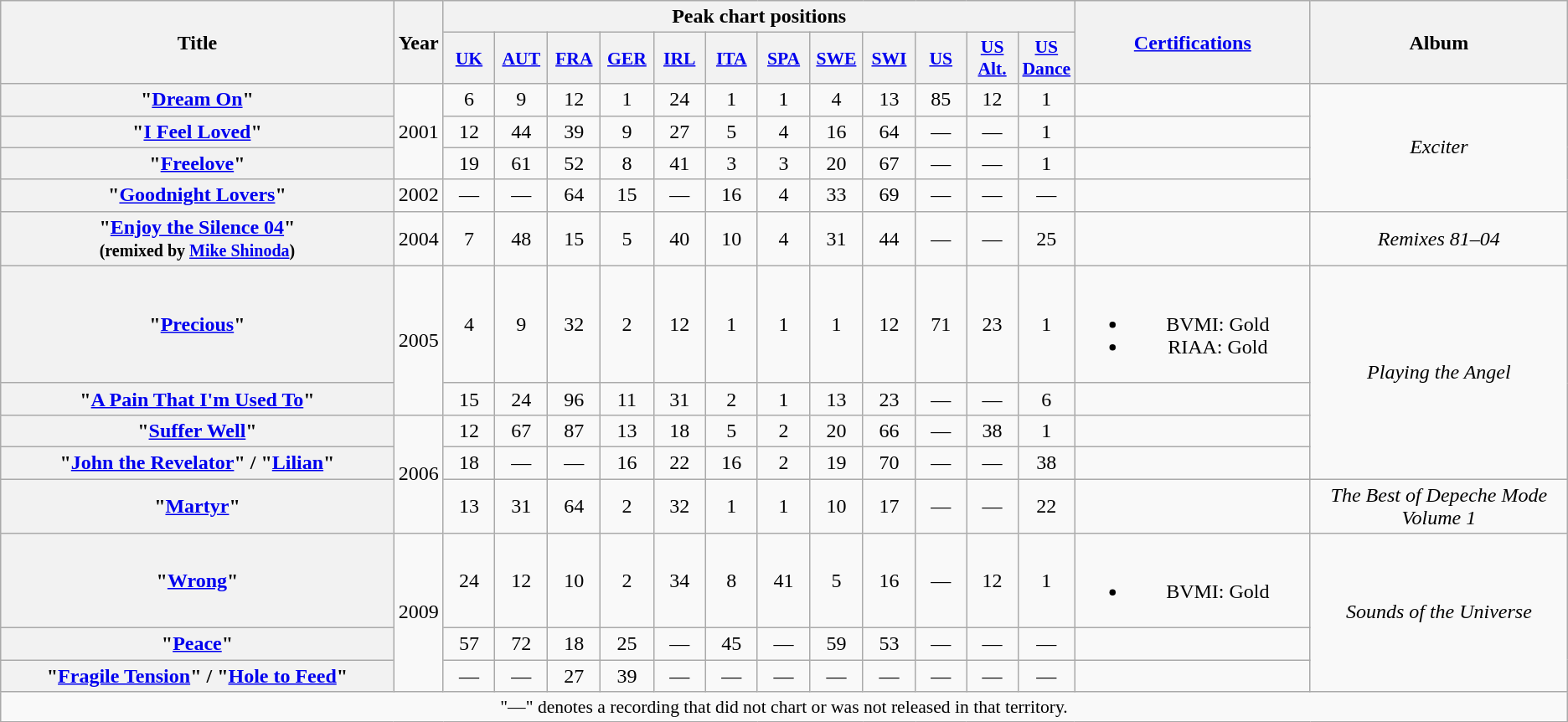<table class="wikitable plainrowheaders" style="text-align:center;">
<tr>
<th scope="col" rowspan="2" style="width:21em;">Title</th>
<th scope="col" rowspan="2" style="width:1em;">Year</th>
<th colspan="12" scope="col">Peak chart positions</th>
<th scope="col" rowspan="2" style="width:12em;"><a href='#'>Certifications</a></th>
<th scope="col" rowspan="2" style="width:13.5em;">Album</th>
</tr>
<tr>
<th scope="col" style="width:2.5em;font-size:90%;"><a href='#'>UK</a><br></th>
<th scope="col" style="width:2.5em;font-size:90%;"><a href='#'>AUT</a><br></th>
<th scope="col" style="width:2.5em;font-size:90%;"><a href='#'>FRA</a><br></th>
<th scope="col" style="width:2.5em;font-size:90%;"><a href='#'>GER</a><br></th>
<th scope="col" style="width:2.5em;font-size:90%;"><a href='#'>IRL</a><br></th>
<th scope="col" style="width:2.5em;font-size:90%;"><a href='#'>ITA</a><br></th>
<th scope="col" style="width:2.5em;font-size:90%;"><a href='#'>SPA</a><br></th>
<th scope="col" style="width:2.5em;font-size:90%;"><a href='#'>SWE</a><br></th>
<th scope="col" style="width:2.5em;font-size:90%;"><a href='#'>SWI</a><br></th>
<th scope="col" style="width:2.5em;font-size:90%;"><a href='#'>US</a><br></th>
<th scope="col" style="width:2.5em;font-size:90%;"><a href='#'>US<br>Alt.</a><br></th>
<th scope="col" style="width:2.5em;font-size:90%;"><a href='#'>US<br>Dance</a><br></th>
</tr>
<tr>
<th scope="row">"<a href='#'>Dream On</a>"</th>
<td rowspan="3">2001</td>
<td>6</td>
<td>9</td>
<td>12</td>
<td>1</td>
<td>24</td>
<td>1</td>
<td>1</td>
<td>4</td>
<td>13</td>
<td>85</td>
<td>12</td>
<td>1</td>
<td></td>
<td rowspan="4"><em>Exciter</em></td>
</tr>
<tr>
<th scope="row">"<a href='#'>I Feel Loved</a>"</th>
<td>12</td>
<td>44</td>
<td>39</td>
<td>9</td>
<td>27</td>
<td>5</td>
<td>4</td>
<td>16</td>
<td>64</td>
<td>—</td>
<td>—</td>
<td>1</td>
<td></td>
</tr>
<tr>
<th scope="row">"<a href='#'>Freelove</a>"</th>
<td>19</td>
<td>61</td>
<td>52</td>
<td>8</td>
<td>41</td>
<td>3</td>
<td>3</td>
<td>20</td>
<td>67</td>
<td>—</td>
<td>—</td>
<td>1</td>
<td></td>
</tr>
<tr>
<th scope="row">"<a href='#'>Goodnight Lovers</a>"</th>
<td>2002</td>
<td>—</td>
<td>—</td>
<td>64</td>
<td>15</td>
<td>—</td>
<td>16</td>
<td>4</td>
<td>33</td>
<td>69</td>
<td>—</td>
<td>—</td>
<td>—</td>
<td></td>
</tr>
<tr>
<th scope="row">"<a href='#'>Enjoy the Silence 04</a>"<br><small>(remixed by <a href='#'>Mike Shinoda</a>)</small></th>
<td>2004</td>
<td>7</td>
<td>48</td>
<td>15</td>
<td>5</td>
<td>40</td>
<td>10</td>
<td>4</td>
<td>31</td>
<td>44</td>
<td>—</td>
<td>—</td>
<td>25</td>
<td></td>
<td><em>Remixes 81–04</em></td>
</tr>
<tr>
<th scope="row">"<a href='#'>Precious</a>"</th>
<td rowspan="2">2005</td>
<td>4</td>
<td>9</td>
<td>32</td>
<td>2</td>
<td>12</td>
<td>1</td>
<td>1</td>
<td>1</td>
<td>12</td>
<td>71</td>
<td>23</td>
<td>1</td>
<td><br><ul><li>BVMI: Gold</li><li>RIAA: Gold</li></ul></td>
<td rowspan="4"><em>Playing the Angel</em></td>
</tr>
<tr>
<th scope="row">"<a href='#'>A Pain That I'm Used To</a>"</th>
<td>15</td>
<td>24</td>
<td>96</td>
<td>11</td>
<td>31</td>
<td>2</td>
<td>1</td>
<td>13</td>
<td>23</td>
<td>—</td>
<td>—</td>
<td>6</td>
<td></td>
</tr>
<tr>
<th scope="row">"<a href='#'>Suffer Well</a>"</th>
<td rowspan="3">2006</td>
<td>12</td>
<td>67</td>
<td>87</td>
<td>13</td>
<td>18</td>
<td>5</td>
<td>2</td>
<td>20</td>
<td>66</td>
<td>—</td>
<td>38</td>
<td>1</td>
<td></td>
</tr>
<tr>
<th scope="row">"<a href='#'>John the Revelator</a>" / "<a href='#'>Lilian</a>"</th>
<td>18</td>
<td>—</td>
<td>—</td>
<td>16</td>
<td>22</td>
<td>16</td>
<td>2</td>
<td>19</td>
<td>70</td>
<td>—</td>
<td>—</td>
<td>38</td>
<td></td>
</tr>
<tr>
<th scope="row">"<a href='#'>Martyr</a>"</th>
<td>13</td>
<td>31</td>
<td>64</td>
<td>2</td>
<td>32</td>
<td>1</td>
<td>1</td>
<td>10</td>
<td>17</td>
<td>—</td>
<td>—</td>
<td>22</td>
<td></td>
<td><em>The Best of Depeche Mode<br>Volume 1</em></td>
</tr>
<tr>
<th scope="row">"<a href='#'>Wrong</a>"</th>
<td rowspan="3">2009</td>
<td>24</td>
<td>12</td>
<td>10</td>
<td>2</td>
<td>34</td>
<td>8</td>
<td>41</td>
<td>5</td>
<td>16</td>
<td>—</td>
<td>12</td>
<td>1</td>
<td><br><ul><li>BVMI: Gold</li></ul></td>
<td rowspan="3"><em>Sounds of the Universe</em></td>
</tr>
<tr>
<th scope="row">"<a href='#'>Peace</a>"</th>
<td>57</td>
<td>72</td>
<td>18</td>
<td>25</td>
<td>—</td>
<td>45</td>
<td>—</td>
<td>59</td>
<td>53</td>
<td>—</td>
<td>—</td>
<td>—</td>
<td></td>
</tr>
<tr>
<th scope="row">"<a href='#'>Fragile Tension</a>" / "<a href='#'>Hole to Feed</a>"</th>
<td>—</td>
<td>—</td>
<td>27</td>
<td>39</td>
<td>—</td>
<td>—</td>
<td>—</td>
<td>—</td>
<td>—</td>
<td>—</td>
<td>—</td>
<td>—</td>
<td></td>
</tr>
<tr>
<td colspan="17" style="font-size:90%">"—" denotes a recording that did not chart or was not released in that territory.</td>
</tr>
</table>
